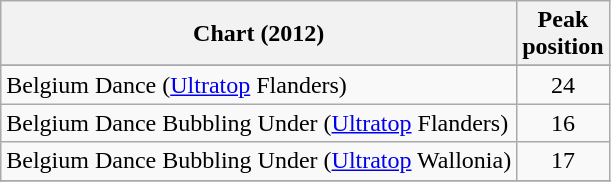<table class="wikitable sortable">
<tr>
<th align="left">Chart (2012)</th>
<th align="left">Peak<br>position</th>
</tr>
<tr>
</tr>
<tr>
<td>Belgium Dance (<a href='#'>Ultratop</a> Flanders)</td>
<td align=center>24</td>
</tr>
<tr>
<td>Belgium Dance Bubbling Under (<a href='#'>Ultratop</a> Flanders)</td>
<td align=center>16</td>
</tr>
<tr>
<td>Belgium Dance Bubbling Under (<a href='#'>Ultratop</a> Wallonia)</td>
<td align=center>17</td>
</tr>
<tr>
</tr>
<tr>
</tr>
<tr>
</tr>
</table>
